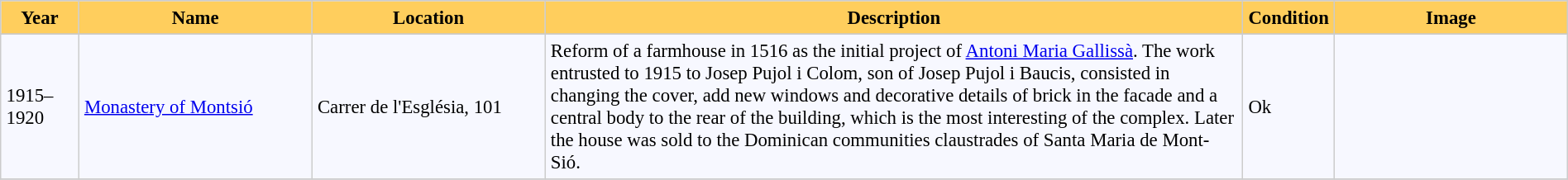<table bgcolor="#f7f8ff" cellpadding="4" cellspacing="0" border="1" style="font-size: 95%; border: #cccccc solid 1px; border-collapse: collapse;">
<tr>
<th width="5%" style="background:#ffce5d;">Year</th>
<th width="15%" style="background:#ffce5d;">Name</th>
<th width="15%" style="background:#ffce5d;">Location</th>
<th width="45%" style="background:#ffce5d;">Description</th>
<th width="5%" style="background:#ffce5d;">Condition</th>
<th width="15%" style="background:#ffce5d;">Image</th>
</tr>
<tr ---->
</tr>
<tr>
<td>1915–1920</td>
<td><a href='#'>Monastery of Montsió</a></td>
<td>Carrer de l'Església, 101</td>
<td>Reform of a farmhouse in 1516 as the initial project of <a href='#'>Antoni Maria Gallissà</a>. The work entrusted to 1915 to Josep Pujol i Colom, son of Josep Pujol i Baucis, consisted in changing the cover, add new windows and decorative details of brick  in the facade and a central body to the rear of the building, which is the most interesting of the complex. Later the house was sold to the Dominican communities claustrades of Santa Maria de Mont-Sió.</td>
<td>Ok</td>
<td></td>
</tr>
<tr>
</tr>
</table>
